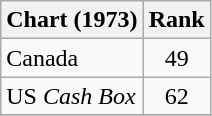<table class="wikitable">
<tr>
<th>Chart (1973)</th>
<th>Rank</th>
</tr>
<tr>
<td>Canada</td>
<td style="text-align:center;">49</td>
</tr>
<tr>
<td>US <em>Cash Box</em></td>
<td style="text-align:center;">62</td>
</tr>
<tr>
</tr>
</table>
